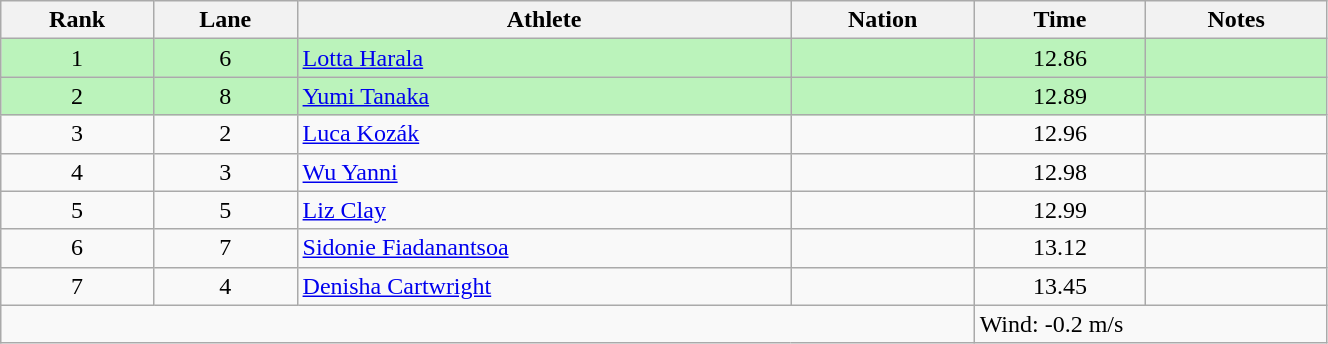<table class="wikitable sortable" style="text-align:center;width: 70%;">
<tr>
<th>Rank</th>
<th>Lane</th>
<th>Athlete</th>
<th>Nation</th>
<th>Time</th>
<th>Notes</th>
</tr>
<tr bgcolor="#bbf3bb">
<td>1</td>
<td>6</td>
<td align=left><a href='#'>Lotta Harala</a></td>
<td align=left></td>
<td>12.86</td>
<td></td>
</tr>
<tr bgcolor="#bbf3bb">
<td>2</td>
<td>8</td>
<td align=left><a href='#'>Yumi Tanaka</a></td>
<td align=left></td>
<td>12.89</td>
<td></td>
</tr>
<tr>
<td>3</td>
<td>2</td>
<td align=left><a href='#'>Luca Kozák</a></td>
<td align=left></td>
<td>12.96</td>
<td></td>
</tr>
<tr>
<td>4</td>
<td>3</td>
<td align=left><a href='#'>Wu Yanni</a></td>
<td align=left></td>
<td>12.98</td>
<td></td>
</tr>
<tr>
<td>5</td>
<td>5</td>
<td align=left><a href='#'>Liz Clay</a></td>
<td align=left></td>
<td>12.99</td>
<td></td>
</tr>
<tr>
<td>6</td>
<td>7</td>
<td align=left><a href='#'>Sidonie Fiadanantsoa</a></td>
<td align=left></td>
<td>13.12</td>
<td></td>
</tr>
<tr>
<td>7</td>
<td>4</td>
<td align=left><a href='#'>Denisha Cartwright</a></td>
<td align=left></td>
<td>13.45</td>
<td></td>
</tr>
<tr class="sortbottom">
<td colspan="4"></td>
<td colspan="2" style="text-align:left;">Wind: -0.2 m/s</td>
</tr>
</table>
